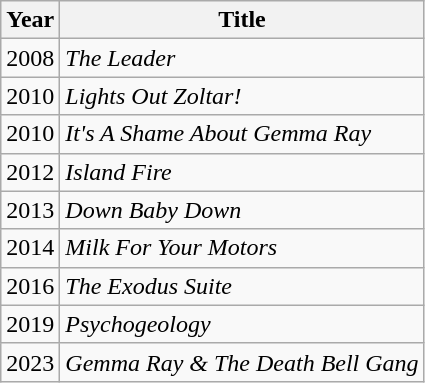<table class="wikitable">
<tr>
<th>Year</th>
<th>Title</th>
</tr>
<tr>
<td>2008</td>
<td><em>The Leader</em></td>
</tr>
<tr>
<td>2010</td>
<td><em>Lights Out Zoltar!</em></td>
</tr>
<tr>
<td>2010</td>
<td><em>It's A Shame About Gemma Ray</em></td>
</tr>
<tr>
<td>2012</td>
<td><em>Island Fire</em></td>
</tr>
<tr>
<td>2013</td>
<td><em>Down Baby Down</em></td>
</tr>
<tr>
<td>2014</td>
<td><em>Milk For Your Motors</em></td>
</tr>
<tr>
<td>2016</td>
<td><em>The Exodus Suite</em></td>
</tr>
<tr>
<td>2019</td>
<td><em>Psychogeology</em></td>
</tr>
<tr>
<td>2023</td>
<td><em>Gemma Ray & The Death Bell Gang</em></td>
</tr>
</table>
